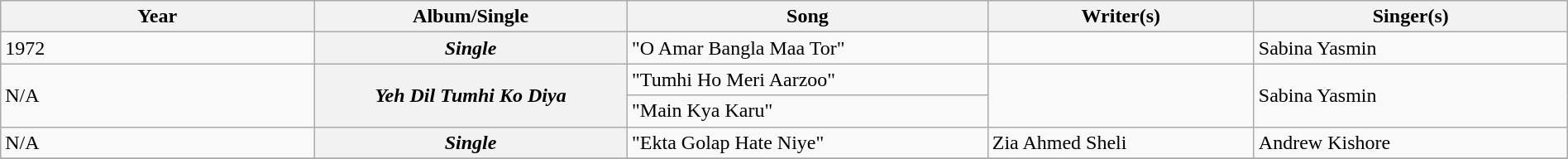<table class="wikitable plainrowheaders" width="100%" textcolor:#000;">
<tr>
<th scope="col" width=20%><strong>Year</strong></th>
<th scope="col" width=20%><strong>Album/Single</strong></th>
<th scope="col" width=23%><strong>Song</strong></th>
<th scope="col" width=17%><strong>Writer(s)</strong></th>
<th scope="col" width=21%><strong>Singer(s)</strong></th>
</tr>
<tr>
<td>1972</td>
<th><em>Single</em></th>
<td>"O Amar Bangla Maa Tor" </td>
<td></td>
<td>Sabina Yasmin</td>
</tr>
<tr>
<td rowspan=2>N/A</td>
<th rowspan=2><em>Yeh Dil Tumhi Ko Diya</em></th>
<td>"Tumhi Ho Meri Aarzoo"</td>
<td rowspan=2></td>
<td rowspan=2>Sabina Yasmin</td>
</tr>
<tr>
<td>"Main Kya Karu"</td>
</tr>
<tr>
<td>N/A</td>
<th><em>Single</em></th>
<td>"Ekta Golap Hate Niye"</td>
<td>Zia Ahmed Sheli</td>
<td>Andrew Kishore</td>
</tr>
<tr>
</tr>
</table>
